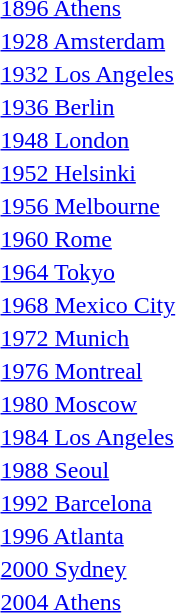<table>
<tr>
<td><a href='#'>1896 Athens</a><br></td>
<td></td>
<td></td>
<td></td>
</tr>
<tr>
<td><a href='#'>1928 Amsterdam</a><br></td>
<td></td>
<td></td>
<td></td>
</tr>
<tr>
<td><a href='#'>1932 Los Angeles</a><br></td>
<td></td>
<td></td>
<td></td>
</tr>
<tr>
<td><a href='#'>1936 Berlin</a><br></td>
<td></td>
<td></td>
<td></td>
</tr>
<tr>
<td><a href='#'>1948 London</a><br></td>
<td></td>
<td></td>
<td></td>
</tr>
<tr>
<td><a href='#'>1952 Helsinki</a><br></td>
<td></td>
<td></td>
<td></td>
</tr>
<tr>
<td><a href='#'>1956 Melbourne</a><br></td>
<td></td>
<td></td>
<td></td>
</tr>
<tr>
<td><a href='#'>1960 Rome</a><br></td>
<td></td>
<td></td>
<td></td>
</tr>
<tr>
<td><a href='#'>1964 Tokyo</a><br></td>
<td></td>
<td></td>
<td></td>
</tr>
<tr>
<td><a href='#'>1968 Mexico City</a><br></td>
<td></td>
<td></td>
<td></td>
</tr>
<tr>
<td><a href='#'>1972 Munich</a><br></td>
<td></td>
<td></td>
<td></td>
</tr>
<tr>
<td><a href='#'>1976 Montreal</a><br></td>
<td></td>
<td></td>
<td></td>
</tr>
<tr>
<td><a href='#'>1980 Moscow</a><br></td>
<td></td>
<td></td>
<td></td>
</tr>
<tr>
<td><a href='#'>1984 Los Angeles</a><br></td>
<td></td>
<td></td>
<td></td>
</tr>
<tr>
<td><a href='#'>1988 Seoul</a><br></td>
<td></td>
<td></td>
<td></td>
</tr>
<tr>
<td><a href='#'>1992 Barcelona</a><br></td>
<td></td>
<td></td>
<td></td>
</tr>
<tr>
<td><a href='#'>1996 Atlanta</a><br></td>
<td></td>
<td></td>
<td></td>
</tr>
<tr>
<td><a href='#'>2000 Sydney</a><br></td>
<td></td>
<td></td>
<td></td>
</tr>
<tr>
<td><a href='#'>2004 Athens</a><br></td>
<td></td>
<td></td>
<td></td>
</tr>
</table>
